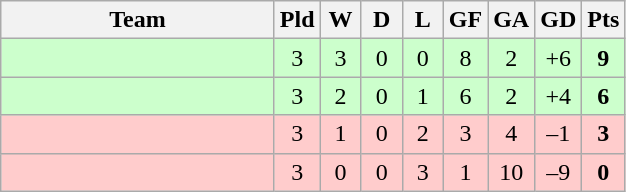<table class="wikitable" style="text-align: center;">
<tr>
<th width=175>Team</th>
<th width=20 abbr="Played">Pld</th>
<th width=20 abbr="Won">W</th>
<th width=20 abbr="Drawn">D</th>
<th width=20 abbr="Lost">L</th>
<th width=20 abbr="Goals for">GF</th>
<th width=20 abbr="Goals against">GA</th>
<th width=20 abbr="Goal difference">GD</th>
<th width=20 abbr="Points">Pts</th>
</tr>
<tr bgcolor=#ccffcc>
<td align=left></td>
<td>3</td>
<td>3</td>
<td>0</td>
<td>0</td>
<td>8</td>
<td>2</td>
<td>+6</td>
<td><strong>9</strong></td>
</tr>
<tr bgcolor=#ccffcc>
<td align=left></td>
<td>3</td>
<td>2</td>
<td>0</td>
<td>1</td>
<td>6</td>
<td>2</td>
<td>+4</td>
<td><strong>6</strong></td>
</tr>
<tr bgcolor="#ffcccc">
<td align=left></td>
<td>3</td>
<td>1</td>
<td>0</td>
<td>2</td>
<td>3</td>
<td>4</td>
<td>–1</td>
<td><strong>3</strong></td>
</tr>
<tr bgcolor="#ffcccc">
<td align=left></td>
<td>3</td>
<td>0</td>
<td>0</td>
<td>3</td>
<td>1</td>
<td>10</td>
<td>–9</td>
<td><strong>0</strong></td>
</tr>
</table>
